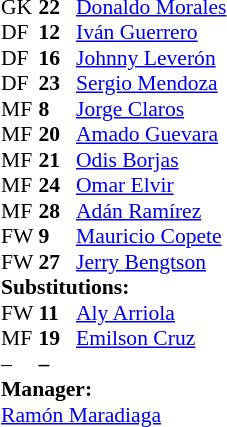<table style = "font-size: 90%" cellspacing = "0" cellpadding = "0">
<tr>
<td colspan = 4></td>
</tr>
<tr>
<th style="width:25px;"></th>
<th style="width:25px;"></th>
</tr>
<tr>
<td>GK</td>
<td><strong>22</strong></td>
<td> <a href='#'>Donaldo Morales</a></td>
</tr>
<tr>
<td>DF</td>
<td><strong>12</strong></td>
<td> <a href='#'>Iván Guerrero</a></td>
</tr>
<tr>
<td>DF</td>
<td><strong>16</strong></td>
<td> <a href='#'>Johnny Leverón</a></td>
</tr>
<tr>
<td>DF</td>
<td><strong>23</strong></td>
<td> <a href='#'>Sergio Mendoza</a></td>
</tr>
<tr>
<td>MF</td>
<td><strong>8</strong></td>
<td> <a href='#'>Jorge Claros</a></td>
<td></td>
<td></td>
</tr>
<tr>
<td>MF</td>
<td><strong>20</strong></td>
<td> <a href='#'>Amado Guevara</a></td>
<td></td>
<td></td>
</tr>
<tr>
<td>MF</td>
<td><strong>21</strong></td>
<td> <a href='#'>Odis Borjas</a></td>
</tr>
<tr>
<td>MF</td>
<td><strong>24</strong></td>
<td> <a href='#'>Omar Elvir</a></td>
<td></td>
<td></td>
</tr>
<tr>
<td>MF</td>
<td><strong>28</strong></td>
<td> <a href='#'>Adán Ramírez</a></td>
</tr>
<tr>
<td>FW</td>
<td><strong>9</strong></td>
<td> <a href='#'>Mauricio Copete</a></td>
<td></td>
<td></td>
</tr>
<tr>
<td>FW</td>
<td><strong>27</strong></td>
<td> <a href='#'>Jerry Bengtson</a></td>
</tr>
<tr>
<td colspan = 3><strong>Substitutions:</strong></td>
</tr>
<tr>
<td>FW</td>
<td><strong>11</strong></td>
<td> <a href='#'>Aly Arriola</a> </td>
</tr>
<tr>
<td>MF</td>
<td><strong>19</strong></td>
<td> <a href='#'>Emilson Cruz</a></td>
<td></td>
<td></td>
</tr>
<tr>
<td>–</td>
<td><strong>–</strong></td>
<td></td>
</tr>
<tr>
<td colspan = 3><strong>Manager:</strong></td>
</tr>
<tr>
<td colspan = 3> <a href='#'>Ramón Maradiaga</a></td>
</tr>
</table>
